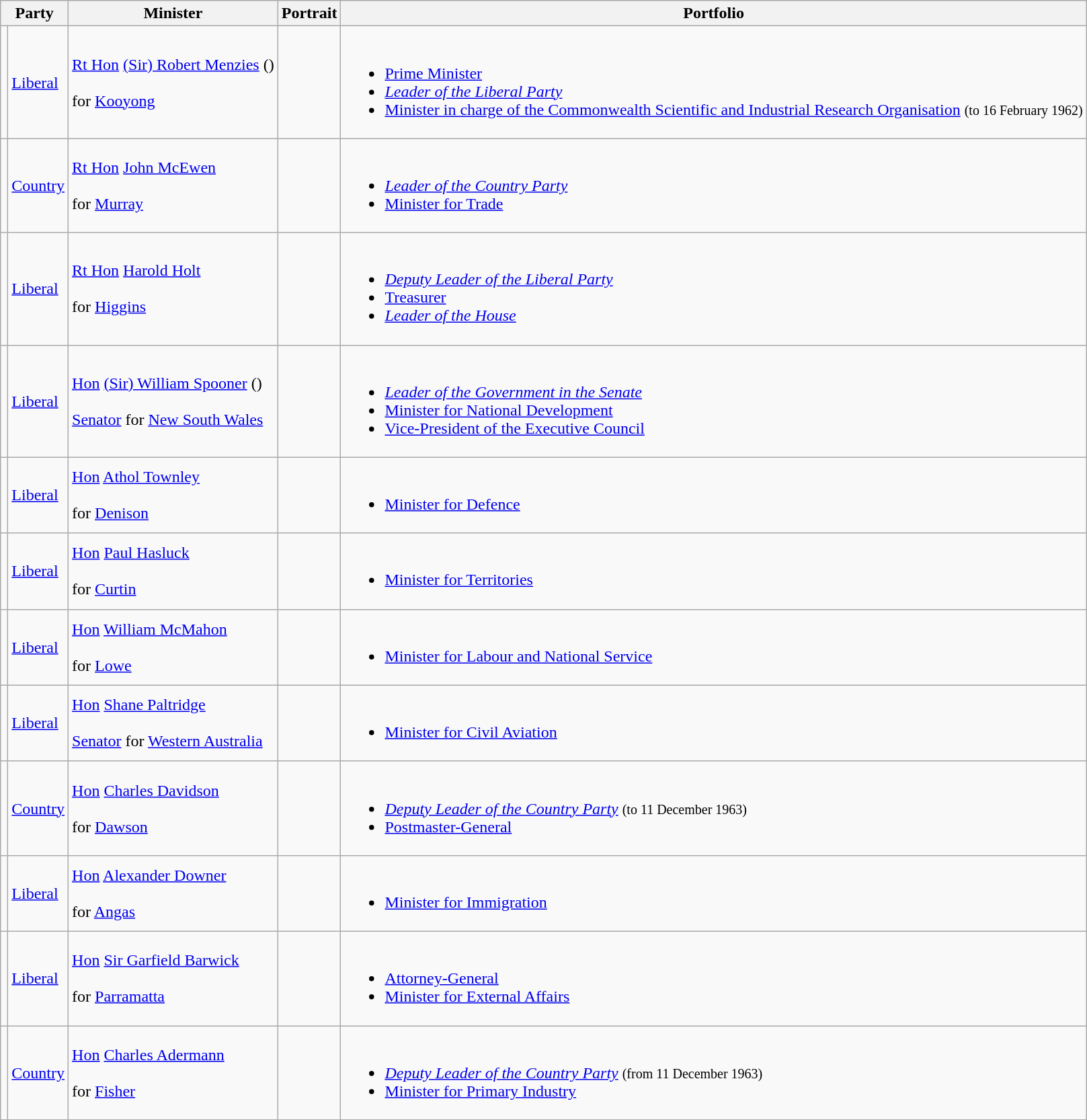<table class="wikitable sortable">
<tr>
<th colspan="2">Party</th>
<th>Minister</th>
<th>Portrait</th>
<th>Portfolio</th>
</tr>
<tr>
<td></td>
<td><a href='#'>Liberal</a></td>
<td><a href='#'>Rt Hon</a> <a href='#'>(Sir) Robert Menzies</a> ()    <br><br> for <a href='#'>Kooyong</a> <br></td>
<td></td>
<td><br><ul><li><a href='#'>Prime Minister</a></li><li><em><a href='#'>Leader of the Liberal Party</a></em></li><li><a href='#'>Minister in charge of the Commonwealth Scientific and Industrial Research Organisation</a> <small>(to 16 February 1962)</small></li></ul></td>
</tr>
<tr>
<td></td>
<td><a href='#'>Country</a></td>
<td><a href='#'>Rt Hon</a> <a href='#'>John McEwen</a> <br><br> for <a href='#'>Murray</a> <br></td>
<td></td>
<td><br><ul><li><em><a href='#'>Leader of the Country Party</a></em></li><li><a href='#'>Minister for Trade</a></li></ul></td>
</tr>
<tr>
<td></td>
<td><a href='#'>Liberal</a></td>
<td><a href='#'>Rt Hon</a> <a href='#'>Harold Holt</a> <br><br> for <a href='#'>Higgins</a> <br></td>
<td></td>
<td><br><ul><li><em><a href='#'>Deputy Leader of the Liberal Party</a></em></li><li><a href='#'>Treasurer</a></li><li><em><a href='#'>Leader of the House</a></em></li></ul></td>
</tr>
<tr>
<td></td>
<td><a href='#'>Liberal</a></td>
<td><a href='#'>Hon</a> <a href='#'>(Sir) William Spooner</a> ()  <br><br><a href='#'>Senator</a> for <a href='#'>New South Wales</a> <br></td>
<td></td>
<td><br><ul><li><em><a href='#'>Leader of the Government in the Senate</a></em></li><li><a href='#'>Minister for National Development</a></li><li><a href='#'>Vice-President of the Executive Council</a></li></ul></td>
</tr>
<tr>
<td></td>
<td><a href='#'>Liberal</a></td>
<td><a href='#'>Hon</a> <a href='#'>Athol Townley</a> <br><br> for <a href='#'>Denison</a> <br></td>
<td></td>
<td><br><ul><li><a href='#'>Minister for Defence</a></li></ul></td>
</tr>
<tr>
<td></td>
<td><a href='#'>Liberal</a></td>
<td><a href='#'>Hon</a> <a href='#'>Paul Hasluck</a> <br><br> for <a href='#'>Curtin</a> <br></td>
<td></td>
<td><br><ul><li><a href='#'>Minister for Territories</a></li></ul></td>
</tr>
<tr>
<td></td>
<td><a href='#'>Liberal</a></td>
<td><a href='#'>Hon</a> <a href='#'>William McMahon</a> <br><br> for <a href='#'>Lowe</a> <br></td>
<td></td>
<td><br><ul><li><a href='#'>Minister for Labour and National Service</a></li></ul></td>
</tr>
<tr>
<td></td>
<td><a href='#'>Liberal</a></td>
<td><a href='#'>Hon</a> <a href='#'>Shane Paltridge</a> <br><br><a href='#'>Senator</a> for <a href='#'>Western Australia</a> <br></td>
<td></td>
<td><br><ul><li><a href='#'>Minister for Civil Aviation</a></li></ul></td>
</tr>
<tr>
<td></td>
<td><a href='#'>Country</a></td>
<td><a href='#'>Hon</a> <a href='#'>Charles Davidson</a>  <br><br> for <a href='#'>Dawson</a> <br></td>
<td></td>
<td><br><ul><li><em><a href='#'>Deputy Leader of the Country Party</a></em> <small>(to 11 December 1963)</small></li><li><a href='#'>Postmaster-General</a></li></ul></td>
</tr>
<tr>
<td></td>
<td><a href='#'>Liberal</a></td>
<td><a href='#'>Hon</a> <a href='#'>Alexander Downer</a> <br><br> for <a href='#'>Angas</a> <br></td>
<td></td>
<td><br><ul><li><a href='#'>Minister for Immigration</a></li></ul></td>
</tr>
<tr>
<td></td>
<td><a href='#'>Liberal</a></td>
<td><a href='#'>Hon</a> <a href='#'>Sir Garfield Barwick</a>  <br><br> for <a href='#'>Parramatta</a> <br></td>
<td></td>
<td><br><ul><li><a href='#'>Attorney-General</a></li><li><a href='#'>Minister for External Affairs</a></li></ul></td>
</tr>
<tr>
<td></td>
<td><a href='#'>Country</a></td>
<td><a href='#'>Hon</a> <a href='#'>Charles Adermann</a> <br><br> for <a href='#'>Fisher</a> <br></td>
<td></td>
<td><br><ul><li><em><a href='#'>Deputy Leader of the Country Party</a></em> <small>(from 11 December 1963)</small></li><li><a href='#'>Minister for Primary Industry</a></li></ul></td>
</tr>
</table>
